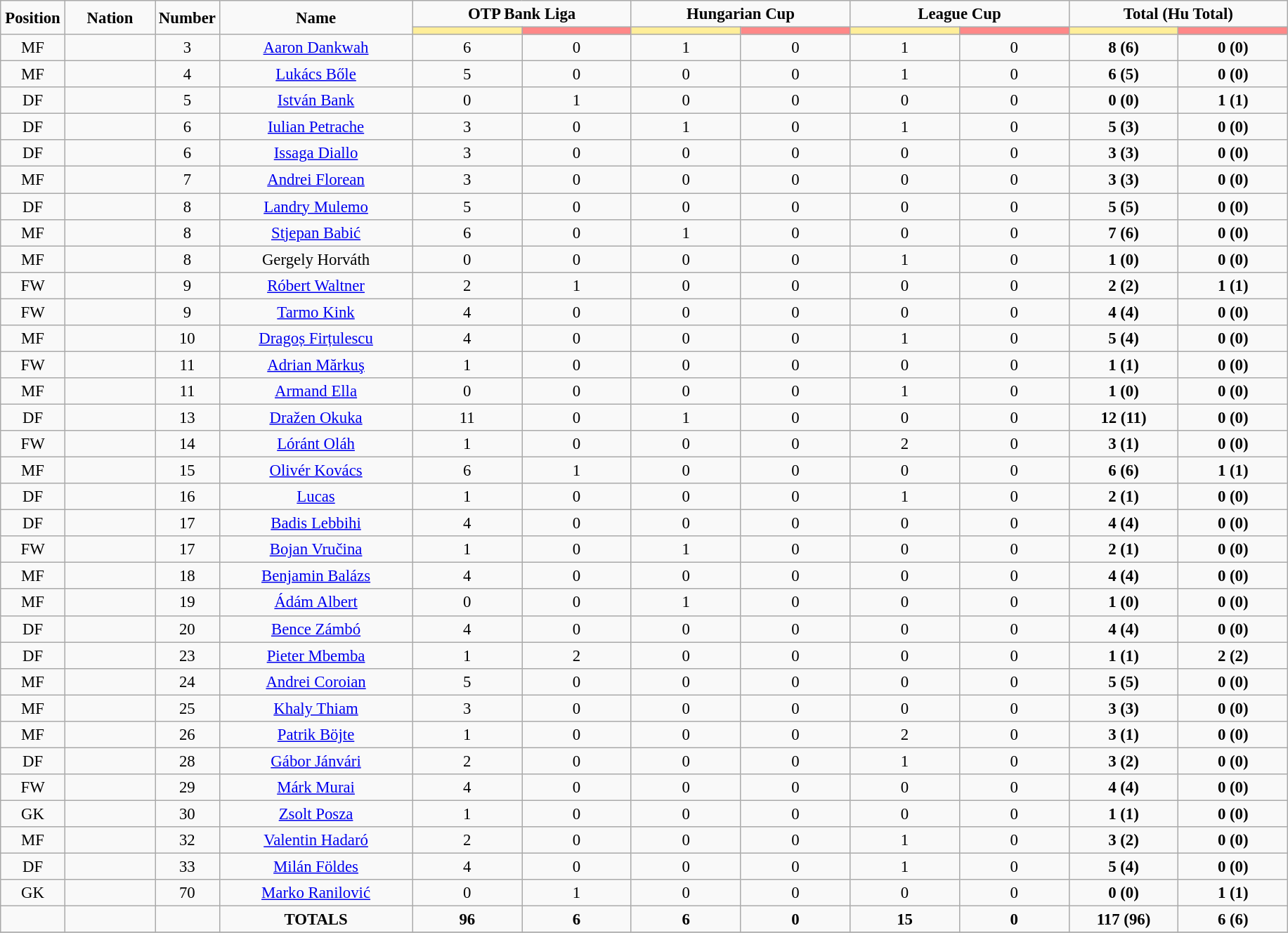<table class="wikitable" style="font-size: 95%; text-align: center;">
<tr>
<td rowspan="2" width="5%" align="center"><strong>Position</strong></td>
<td rowspan="2" width="7%" align="center"><strong>Nation</strong></td>
<td rowspan="2" width="5%" align="center"><strong>Number</strong></td>
<td rowspan="2" width="15%" align="center"><strong>Name</strong></td>
<td colspan="2" align="center"><strong>OTP Bank Liga</strong></td>
<td colspan="2" align="center"><strong>Hungarian Cup</strong></td>
<td colspan="2" align="center"><strong>League Cup</strong></td>
<td colspan="2" align="center"><strong>Total (Hu Total)</strong></td>
</tr>
<tr>
<th width=60 style="background: #FFEE99"></th>
<th width=60 style="background: #FF8888"></th>
<th width=60 style="background: #FFEE99"></th>
<th width=60 style="background: #FF8888"></th>
<th width=60 style="background: #FFEE99"></th>
<th width=60 style="background: #FF8888"></th>
<th width=60 style="background: #FFEE99"></th>
<th width=60 style="background: #FF8888"></th>
</tr>
<tr>
<td>MF</td>
<td></td>
<td>3</td>
<td><a href='#'>Aaron Dankwah</a></td>
<td>6</td>
<td>0</td>
<td>1</td>
<td>0</td>
<td>1</td>
<td>0</td>
<td><strong>8 (6)</strong></td>
<td><strong>0 (0)</strong></td>
</tr>
<tr>
<td>MF</td>
<td></td>
<td>4</td>
<td><a href='#'>Lukács Bőle</a></td>
<td>5</td>
<td>0</td>
<td>0</td>
<td>0</td>
<td>1</td>
<td>0</td>
<td><strong>6 (5)</strong></td>
<td><strong>0 (0)</strong></td>
</tr>
<tr>
<td>DF</td>
<td></td>
<td>5</td>
<td><a href='#'>István Bank</a></td>
<td>0</td>
<td>1</td>
<td>0</td>
<td>0</td>
<td>0</td>
<td>0</td>
<td><strong>0 (0)</strong></td>
<td><strong>1 (1)</strong></td>
</tr>
<tr>
<td>DF</td>
<td></td>
<td>6</td>
<td><a href='#'>Iulian Petrache</a></td>
<td>3</td>
<td>0</td>
<td>1</td>
<td>0</td>
<td>1</td>
<td>0</td>
<td><strong>5 (3)</strong></td>
<td><strong>0 (0)</strong></td>
</tr>
<tr>
<td>DF</td>
<td></td>
<td>6</td>
<td><a href='#'>Issaga Diallo</a></td>
<td>3</td>
<td>0</td>
<td>0</td>
<td>0</td>
<td>0</td>
<td>0</td>
<td><strong>3 (3)</strong></td>
<td><strong>0 (0)</strong></td>
</tr>
<tr>
<td>MF</td>
<td></td>
<td>7</td>
<td><a href='#'>Andrei Florean</a></td>
<td>3</td>
<td>0</td>
<td>0</td>
<td>0</td>
<td>0</td>
<td>0</td>
<td><strong>3 (3)</strong></td>
<td><strong>0 (0)</strong></td>
</tr>
<tr>
<td>DF</td>
<td></td>
<td>8</td>
<td><a href='#'>Landry Mulemo</a></td>
<td>5</td>
<td>0</td>
<td>0</td>
<td>0</td>
<td>0</td>
<td>0</td>
<td><strong>5 (5)</strong></td>
<td><strong>0 (0)</strong></td>
</tr>
<tr>
<td>MF</td>
<td></td>
<td>8</td>
<td><a href='#'>Stjepan Babić</a></td>
<td>6</td>
<td>0</td>
<td>1</td>
<td>0</td>
<td>0</td>
<td>0</td>
<td><strong>7 (6)</strong></td>
<td><strong>0 (0)</strong></td>
</tr>
<tr>
<td>MF</td>
<td></td>
<td>8</td>
<td>Gergely Horváth</td>
<td>0</td>
<td>0</td>
<td>0</td>
<td>0</td>
<td>1</td>
<td>0</td>
<td><strong>1 (0)</strong></td>
<td><strong>0 (0)</strong></td>
</tr>
<tr>
<td>FW</td>
<td></td>
<td>9</td>
<td><a href='#'>Róbert Waltner</a></td>
<td>2</td>
<td>1</td>
<td>0</td>
<td>0</td>
<td>0</td>
<td>0</td>
<td><strong>2 (2)</strong></td>
<td><strong>1 (1)</strong></td>
</tr>
<tr>
<td>FW</td>
<td></td>
<td>9</td>
<td><a href='#'>Tarmo Kink</a></td>
<td>4</td>
<td>0</td>
<td>0</td>
<td>0</td>
<td>0</td>
<td>0</td>
<td><strong>4 (4)</strong></td>
<td><strong>0 (0)</strong></td>
</tr>
<tr>
<td>MF</td>
<td></td>
<td>10</td>
<td><a href='#'>Dragoș Firțulescu</a></td>
<td>4</td>
<td>0</td>
<td>0</td>
<td>0</td>
<td>1</td>
<td>0</td>
<td><strong>5 (4)</strong></td>
<td><strong>0 (0)</strong></td>
</tr>
<tr>
<td>FW</td>
<td></td>
<td>11</td>
<td><a href='#'>Adrian Mărkuş</a></td>
<td>1</td>
<td>0</td>
<td>0</td>
<td>0</td>
<td>0</td>
<td>0</td>
<td><strong>1 (1)</strong></td>
<td><strong>0 (0)</strong></td>
</tr>
<tr>
<td>MF</td>
<td></td>
<td>11</td>
<td><a href='#'>Armand Ella</a></td>
<td>0</td>
<td>0</td>
<td>0</td>
<td>0</td>
<td>1</td>
<td>0</td>
<td><strong>1 (0)</strong></td>
<td><strong>0 (0)</strong></td>
</tr>
<tr>
<td>DF</td>
<td></td>
<td>13</td>
<td><a href='#'>Dražen Okuka</a></td>
<td>11</td>
<td>0</td>
<td>1</td>
<td>0</td>
<td>0</td>
<td>0</td>
<td><strong>12 (11)</strong></td>
<td><strong>0 (0)</strong></td>
</tr>
<tr>
<td>FW</td>
<td></td>
<td>14</td>
<td><a href='#'>Lóránt Oláh</a></td>
<td>1</td>
<td>0</td>
<td>0</td>
<td>0</td>
<td>2</td>
<td>0</td>
<td><strong>3 (1)</strong></td>
<td><strong>0 (0)</strong></td>
</tr>
<tr>
<td>MF</td>
<td></td>
<td>15</td>
<td><a href='#'>Olivér Kovács</a></td>
<td>6</td>
<td>1</td>
<td>0</td>
<td>0</td>
<td>0</td>
<td>0</td>
<td><strong>6 (6)</strong></td>
<td><strong>1 (1)</strong></td>
</tr>
<tr>
<td>DF</td>
<td></td>
<td>16</td>
<td><a href='#'>Lucas</a></td>
<td>1</td>
<td>0</td>
<td>0</td>
<td>0</td>
<td>1</td>
<td>0</td>
<td><strong>2 (1)</strong></td>
<td><strong>0 (0)</strong></td>
</tr>
<tr>
<td>DF</td>
<td></td>
<td>17</td>
<td><a href='#'>Badis Lebbihi</a></td>
<td>4</td>
<td>0</td>
<td>0</td>
<td>0</td>
<td>0</td>
<td>0</td>
<td><strong>4 (4)</strong></td>
<td><strong>0 (0)</strong></td>
</tr>
<tr>
<td>FW</td>
<td></td>
<td>17</td>
<td><a href='#'>Bojan Vručina</a></td>
<td>1</td>
<td>0</td>
<td>1</td>
<td>0</td>
<td>0</td>
<td>0</td>
<td><strong>2 (1)</strong></td>
<td><strong>0 (0)</strong></td>
</tr>
<tr>
<td>MF</td>
<td></td>
<td>18</td>
<td><a href='#'>Benjamin Balázs</a></td>
<td>4</td>
<td>0</td>
<td>0</td>
<td>0</td>
<td>0</td>
<td>0</td>
<td><strong>4 (4)</strong></td>
<td><strong>0 (0)</strong></td>
</tr>
<tr>
<td>MF</td>
<td></td>
<td>19</td>
<td><a href='#'>Ádám Albert</a></td>
<td>0</td>
<td>0</td>
<td>1</td>
<td>0</td>
<td>0</td>
<td>0</td>
<td><strong>1 (0)</strong></td>
<td><strong>0 (0)</strong></td>
</tr>
<tr>
<td>DF</td>
<td></td>
<td>20</td>
<td><a href='#'>Bence Zámbó</a></td>
<td>4</td>
<td>0</td>
<td>0</td>
<td>0</td>
<td>0</td>
<td>0</td>
<td><strong>4 (4)</strong></td>
<td><strong>0 (0)</strong></td>
</tr>
<tr>
<td>DF</td>
<td></td>
<td>23</td>
<td><a href='#'>Pieter Mbemba</a></td>
<td>1</td>
<td>2</td>
<td>0</td>
<td>0</td>
<td>0</td>
<td>0</td>
<td><strong>1 (1)</strong></td>
<td><strong>2 (2)</strong></td>
</tr>
<tr>
<td>MF</td>
<td></td>
<td>24</td>
<td><a href='#'>Andrei Coroian</a></td>
<td>5</td>
<td>0</td>
<td>0</td>
<td>0</td>
<td>0</td>
<td>0</td>
<td><strong>5 (5)</strong></td>
<td><strong>0 (0)</strong></td>
</tr>
<tr>
<td>MF</td>
<td></td>
<td>25</td>
<td><a href='#'>Khaly Thiam</a></td>
<td>3</td>
<td>0</td>
<td>0</td>
<td>0</td>
<td>0</td>
<td>0</td>
<td><strong>3 (3)</strong></td>
<td><strong>0 (0)</strong></td>
</tr>
<tr>
<td>MF</td>
<td></td>
<td>26</td>
<td><a href='#'>Patrik Böjte</a></td>
<td>1</td>
<td>0</td>
<td>0</td>
<td>0</td>
<td>2</td>
<td>0</td>
<td><strong>3 (1)</strong></td>
<td><strong>0 (0)</strong></td>
</tr>
<tr>
<td>DF</td>
<td></td>
<td>28</td>
<td><a href='#'>Gábor Jánvári</a></td>
<td>2</td>
<td>0</td>
<td>0</td>
<td>0</td>
<td>1</td>
<td>0</td>
<td><strong>3 (2)</strong></td>
<td><strong>0 (0)</strong></td>
</tr>
<tr>
<td>FW</td>
<td></td>
<td>29</td>
<td><a href='#'>Márk Murai</a></td>
<td>4</td>
<td>0</td>
<td>0</td>
<td>0</td>
<td>0</td>
<td>0</td>
<td><strong>4 (4)</strong></td>
<td><strong>0 (0)</strong></td>
</tr>
<tr>
<td>GK</td>
<td></td>
<td>30</td>
<td><a href='#'>Zsolt Posza</a></td>
<td>1</td>
<td>0</td>
<td>0</td>
<td>0</td>
<td>0</td>
<td>0</td>
<td><strong>1 (1)</strong></td>
<td><strong>0 (0)</strong></td>
</tr>
<tr>
<td>MF</td>
<td></td>
<td>32</td>
<td><a href='#'>Valentin Hadaró</a></td>
<td>2</td>
<td>0</td>
<td>0</td>
<td>0</td>
<td>1</td>
<td>0</td>
<td><strong>3 (2)</strong></td>
<td><strong>0 (0)</strong></td>
</tr>
<tr>
<td>DF</td>
<td></td>
<td>33</td>
<td><a href='#'>Milán Földes</a></td>
<td>4</td>
<td>0</td>
<td>0</td>
<td>0</td>
<td>1</td>
<td>0</td>
<td><strong>5 (4)</strong></td>
<td><strong>0 (0)</strong></td>
</tr>
<tr>
<td>GK</td>
<td></td>
<td>70</td>
<td><a href='#'>Marko Ranilović</a></td>
<td>0</td>
<td>1</td>
<td>0</td>
<td>0</td>
<td>0</td>
<td>0</td>
<td><strong>0 (0)</strong></td>
<td><strong>1 (1)</strong></td>
</tr>
<tr>
<td></td>
<td></td>
<td></td>
<td><strong>TOTALS</strong></td>
<td><strong>96</strong></td>
<td><strong>6</strong></td>
<td><strong>6</strong></td>
<td><strong>0</strong></td>
<td><strong>15</strong></td>
<td><strong>0</strong></td>
<td><strong>117 (96)</strong></td>
<td><strong>6 (6)</strong></td>
</tr>
<tr>
</tr>
</table>
